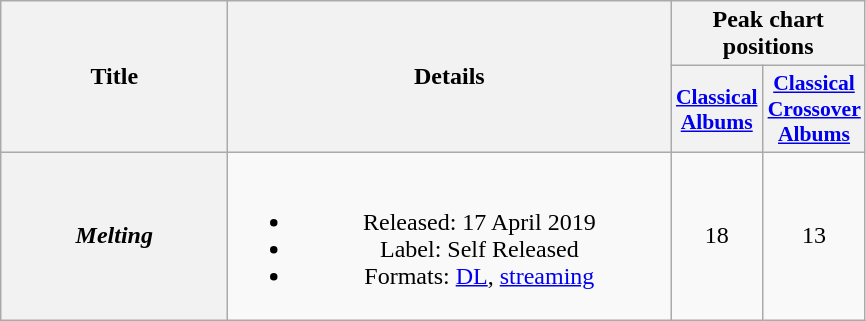<table class="wikitable plainrowheaders" style="text-align:center;">
<tr>
<th scope="col" rowspan="2" style="width:9em;">Title</th>
<th scope="col" rowspan="2" style="width:18em;">Details</th>
<th scope="col" colspan="10">Peak chart positions</th>
</tr>
<tr>
<th scope="col" style="width:2.5em;font-size:90%;"><a href='#'>Classical Albums</a></th>
<th scope="col" style="width:2.5em;font-size:90%;"><a href='#'>Classical Crossover Albums</a></th>
</tr>
<tr>
<th scope="row"><em>Melting</em></th>
<td><br><ul><li>Released: 17 April 2019</li><li>Label: Self Released</li><li>Formats: <a href='#'>DL</a>, <a href='#'>streaming</a></li></ul></td>
<td>18</td>
<td>13</td>
</tr>
</table>
